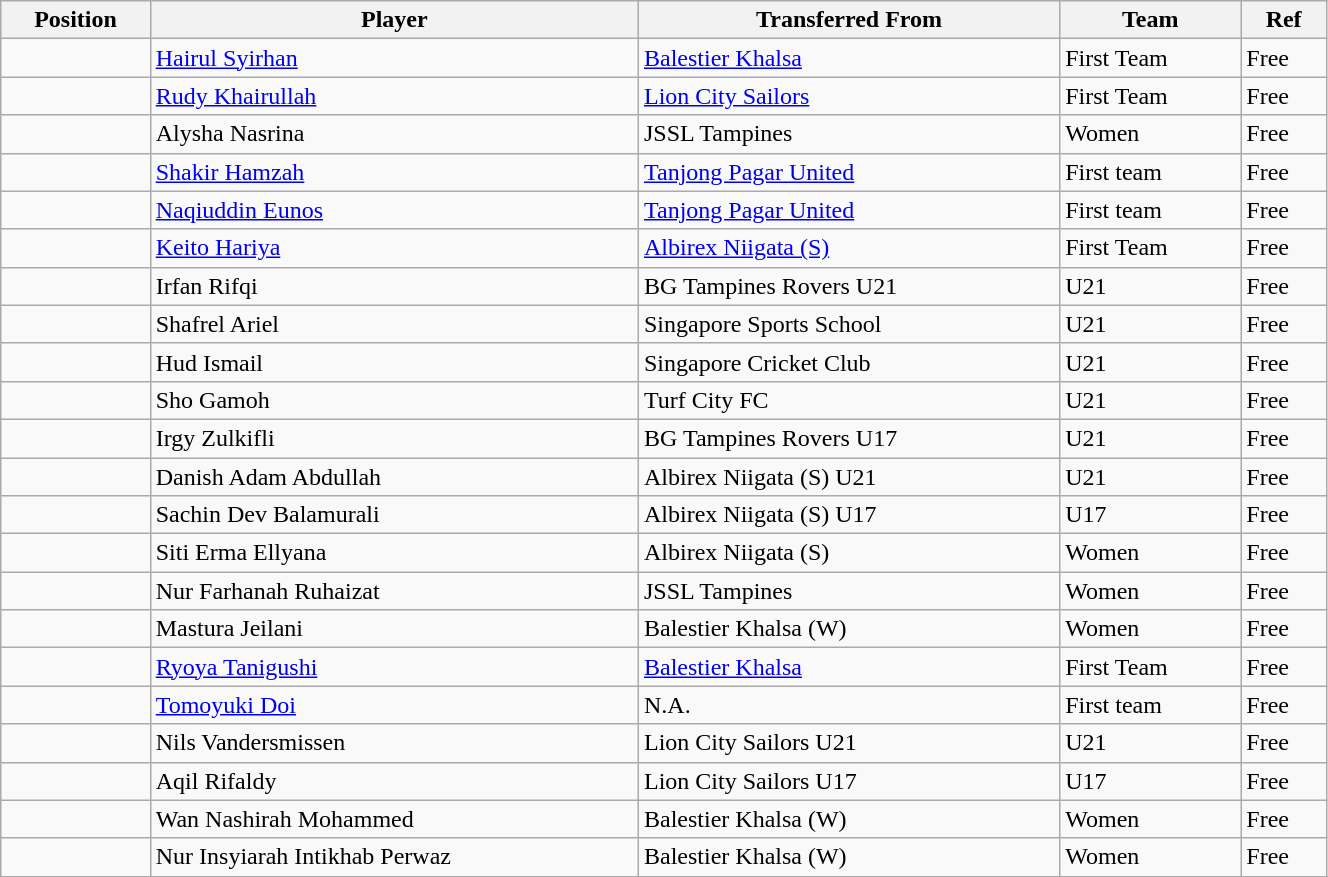<table class="wikitable sortable" style="width:70%; text-align:center; font-size:100%; text-align:left;">
<tr>
<th><strong>Position</strong></th>
<th><strong>Player</strong></th>
<th><strong>Transferred From</strong></th>
<th><strong>Team</strong></th>
<th><strong>Ref</strong></th>
</tr>
<tr>
<td></td>
<td> <a href='#'>Hairul Syirhan</a></td>
<td> <a href='#'>Balestier Khalsa</a></td>
<td>First Team</td>
<td>Free  </td>
</tr>
<tr>
<td></td>
<td> <a href='#'>Rudy Khairullah</a></td>
<td> <a href='#'>Lion City Sailors</a></td>
<td>First Team</td>
<td>Free   </td>
</tr>
<tr>
<td></td>
<td> Alysha Nasrina</td>
<td> JSSL Tampines</td>
<td>Women</td>
<td>Free</td>
</tr>
<tr>
<td></td>
<td> <a href='#'>Shakir Hamzah</a></td>
<td> <a href='#'>Tanjong Pagar United</a></td>
<td>First team</td>
<td>Free </td>
</tr>
<tr>
<td></td>
<td> <a href='#'>Naqiuddin Eunos</a></td>
<td> <a href='#'>Tanjong Pagar United</a></td>
<td>First team</td>
<td>Free </td>
</tr>
<tr>
<td></td>
<td> <a href='#'>Keito Hariya</a></td>
<td> <a href='#'>Albirex Niigata (S)</a></td>
<td>First Team</td>
<td>Free </td>
</tr>
<tr>
<td></td>
<td> Irfan Rifqi</td>
<td> BG Tampines Rovers U21</td>
<td>U21</td>
<td>Free</td>
</tr>
<tr>
<td></td>
<td> Shafrel Ariel</td>
<td> Singapore Sports School</td>
<td>U21</td>
<td>Free</td>
</tr>
<tr>
<td></td>
<td> Hud Ismail</td>
<td> Singapore Cricket Club</td>
<td>U21</td>
<td>Free</td>
</tr>
<tr>
<td></td>
<td> Sho Gamoh</td>
<td> Turf City FC</td>
<td>U21</td>
<td>Free</td>
</tr>
<tr>
<td></td>
<td> Irgy Zulkifli</td>
<td> BG Tampines Rovers U17</td>
<td>U21</td>
<td>Free</td>
</tr>
<tr>
<td></td>
<td> Danish Adam Abdullah</td>
<td> Albirex Niigata (S) U21</td>
<td>U21</td>
<td>Free</td>
</tr>
<tr>
<td></td>
<td> Sachin Dev Balamurali</td>
<td> Albirex Niigata (S) U17</td>
<td>U17</td>
<td>Free</td>
</tr>
<tr>
<td></td>
<td> Siti Erma Ellyana</td>
<td> Albirex Niigata (S)</td>
<td>Women</td>
<td>Free</td>
</tr>
<tr>
<td></td>
<td> Nur Farhanah Ruhaizat</td>
<td> JSSL Tampines</td>
<td>Women</td>
<td>Free</td>
</tr>
<tr>
<td></td>
<td> Mastura Jeilani</td>
<td> Balestier Khalsa (W)</td>
<td>Women</td>
<td>Free</td>
</tr>
<tr>
<td></td>
<td> <a href='#'>Ryoya Tanigushi</a></td>
<td> <a href='#'>Balestier Khalsa</a></td>
<td>First Team</td>
<td>Free </td>
</tr>
<tr>
<td></td>
<td> <a href='#'>Tomoyuki Doi</a></td>
<td>N.A.</td>
<td>First team</td>
<td>Free </td>
</tr>
<tr>
<td></td>
<td> Nils Vandersmissen</td>
<td> Lion City Sailors U21</td>
<td>U21</td>
<td>Free</td>
</tr>
<tr>
<td></td>
<td> Aqil Rifaldy</td>
<td> Lion City Sailors U17</td>
<td>U17</td>
<td>Free</td>
</tr>
<tr>
<td></td>
<td> Wan Nashirah Mohammed</td>
<td> Balestier Khalsa (W)</td>
<td>Women</td>
<td>Free</td>
</tr>
<tr>
<td></td>
<td> Nur Insyiarah Intikhab Perwaz</td>
<td> Balestier Khalsa (W)</td>
<td>Women</td>
<td>Free</td>
</tr>
<tr>
</tr>
</table>
